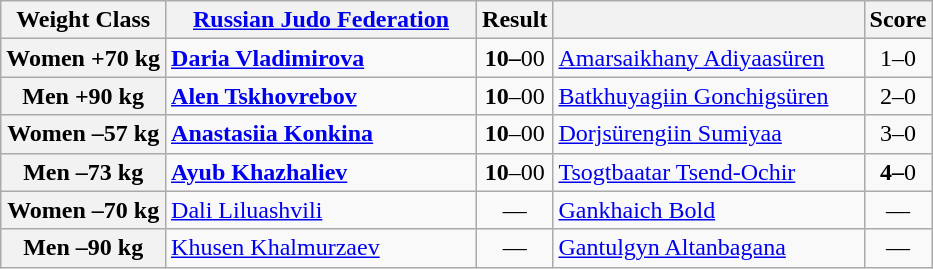<table class="wikitable">
<tr>
<th>Weight Class</th>
<th style="width: 200px;"><a href='#'>Russian Judo Federation</a></th>
<th>Result</th>
<th style="width: 200px;"></th>
<th>Score</th>
</tr>
<tr>
<th>Women +70 kg</th>
<td><strong><a href='#'>Daria Vladimirova</a></strong></td>
<td align=center><strong>10–</strong>00</td>
<td><a href='#'>Amarsaikhany Adiyaasüren</a></td>
<td align=center>1–0</td>
</tr>
<tr>
<th>Men +90 kg</th>
<td><strong><a href='#'>Alen Tskhovrebov</a></strong></td>
<td align=center><strong>10</strong>–00</td>
<td><a href='#'>Batkhuyagiin Gonchigsüren</a></td>
<td align=center>2–0</td>
</tr>
<tr>
<th>Women –57 kg</th>
<td><strong><a href='#'>Anastasiia Konkina</a></strong></td>
<td align=center><strong>10</strong>–00</td>
<td><a href='#'>Dorjsürengiin Sumiyaa</a></td>
<td align=center>3–0</td>
</tr>
<tr>
<th>Men –73 kg</th>
<td><strong><a href='#'>Ayub Khazhaliev</a></strong></td>
<td align=center><strong>10</strong>–00</td>
<td><a href='#'>Tsogtbaatar Tsend-Ochir</a></td>
<td align=center><strong>4–</strong>0</td>
</tr>
<tr>
<th>Women –70 kg</th>
<td><a href='#'>Dali Liluashvili</a></td>
<td align=center>—</td>
<td><a href='#'>Gankhaich Bold</a></td>
<td align=center>—</td>
</tr>
<tr>
<th>Men –90 kg</th>
<td><a href='#'>Khusen Khalmurzaev</a></td>
<td align=center>—</td>
<td><a href='#'>Gantulgyn Altanbagana</a></td>
<td align=center>—</td>
</tr>
</table>
